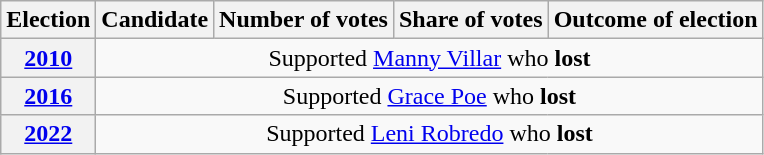<table class="sortable wikitable" style="text-align:center">
<tr>
<th>Election</th>
<th>Candidate</th>
<th>Number of votes</th>
<th>Share of votes</th>
<th>Outcome of election</th>
</tr>
<tr>
<th><a href='#'>2010</a></th>
<td colspan="4">Supported <a href='#'>Manny Villar</a> who <strong>lost</strong></td>
</tr>
<tr>
<th><a href='#'>2016</a></th>
<td colspan="4">Supported <a href='#'>Grace Poe</a> who <strong>lost</strong></td>
</tr>
<tr>
<th><a href='#'>2022</a></th>
<td colspan="4">Supported <a href='#'>Leni Robredo</a> who <strong>lost</strong></td>
</tr>
</table>
